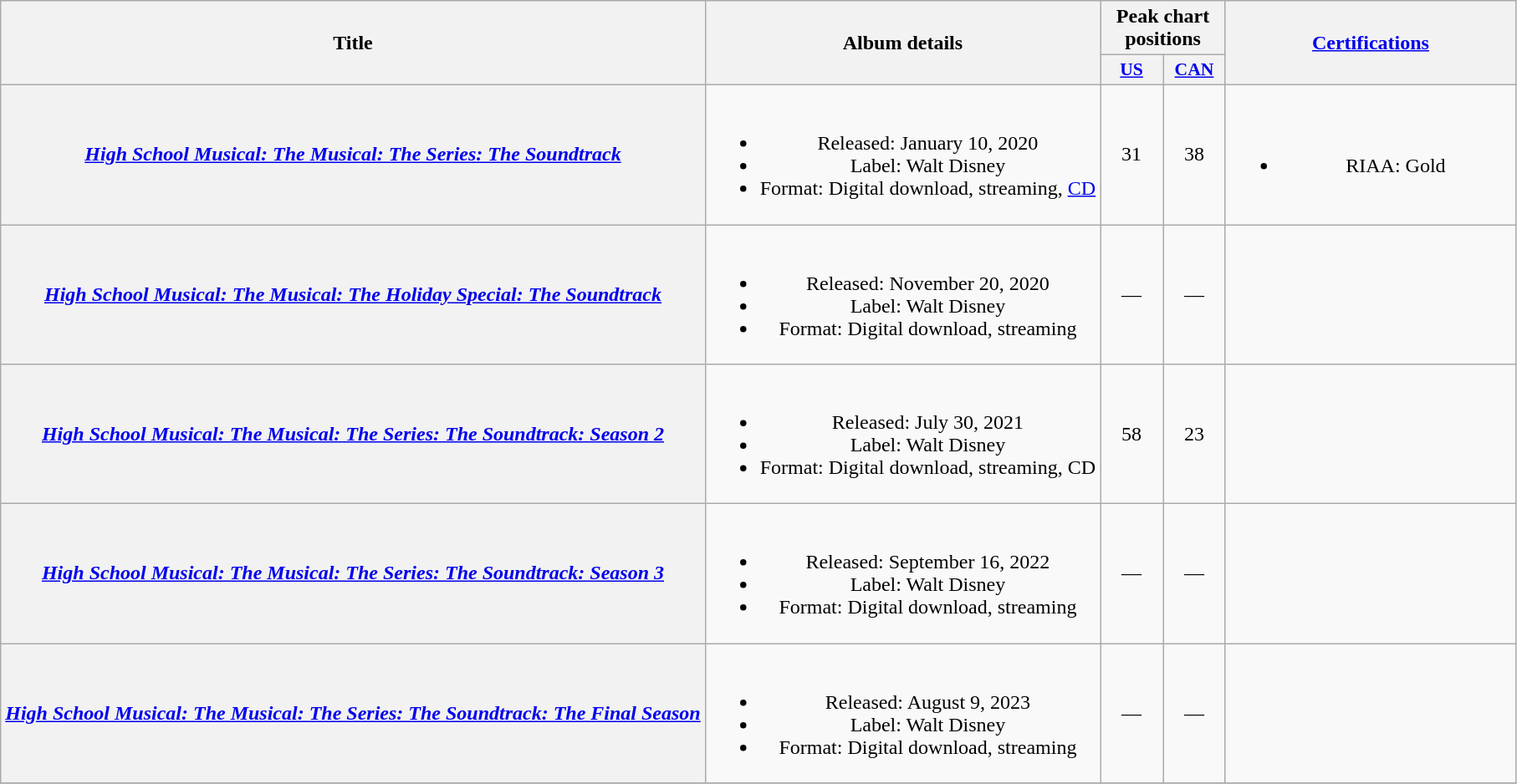<table class="wikitable plainrowheaders" style="text-align:center;">
<tr>
<th rowspan="2">Title</th>
<th rowspan="2">Album details</th>
<th colspan="2">Peak chart positions</th>
<th scope="col" rowspan="2" style="width:14em;"><a href='#'>Certifications</a></th>
</tr>
<tr>
<th scope="col" style="width:3em;font-size:90%;"><a href='#'>US</a><br></th>
<th scope="col" style="width:3em;font-size:90%;"><a href='#'>CAN</a><br></th>
</tr>
<tr>
<th scope="row"><em><a href='#'>High School Musical: The Musical: The Series: The Soundtrack</a></em></th>
<td><br><ul><li>Released: January 10, 2020</li><li>Label: Walt Disney</li><li>Format: Digital download, streaming, <a href='#'>CD</a></li></ul></td>
<td>31</td>
<td>38</td>
<td><br><ul><li>RIAA: Gold</li></ul></td>
</tr>
<tr>
<th scope="row"><em><a href='#'>High School Musical: The Musical: The Holiday Special: The Soundtrack</a></em></th>
<td><br><ul><li>Released: November 20, 2020</li><li>Label: Walt Disney</li><li>Format: Digital download, streaming</li></ul></td>
<td>—</td>
<td>—</td>
<td></td>
</tr>
<tr>
<th scope="row"><em><a href='#'>High School Musical: The Musical: The Series: The Soundtrack: Season 2</a></em></th>
<td><br><ul><li>Released: July 30, 2021</li><li>Label: Walt Disney</li><li>Format: Digital download, streaming, CD</li></ul></td>
<td>58</td>
<td>23</td>
<td></td>
</tr>
<tr>
<th scope="row"><em><a href='#'>High School Musical: The Musical: The Series: The Soundtrack: Season 3</a></em></th>
<td><br><ul><li>Released: September 16, 2022</li><li>Label: Walt Disney</li><li>Format: Digital download, streaming</li></ul></td>
<td>—</td>
<td>—</td>
<td></td>
</tr>
<tr>
<th scope="row"><em><a href='#'>High School Musical: The Musical: The Series: The Soundtrack: The Final Season</a></em></th>
<td><br><ul><li>Released: August 9, 2023</li><li>Label: Walt Disney</li><li>Format: Digital download, streaming</li></ul></td>
<td>—</td>
<td>—</td>
<td></td>
</tr>
<tr>
</tr>
</table>
